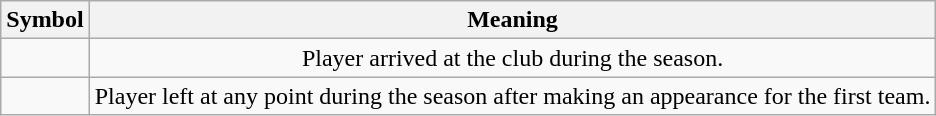<table class="wikitable" style="text-align: center">
<tr>
<th>Symbol</th>
<th>Meaning</th>
</tr>
<tr>
<td></td>
<td>Player arrived at the club during the season.</td>
</tr>
<tr>
<td></td>
<td>Player left at any point during the season after making an appearance for the first team.</td>
</tr>
</table>
